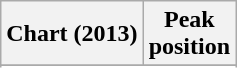<table class="wikitable sortable plainrowheaders">
<tr>
<th>Chart (2013)</th>
<th>Peak<br>position</th>
</tr>
<tr>
</tr>
<tr>
</tr>
</table>
